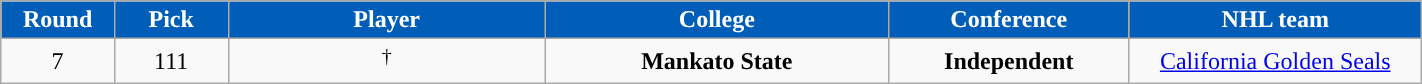<table class="wikitable sortable" width="75%">
<tr>
<th style="color:white; background-color:#005EB8; width: 4em;">Round</th>
<th style="color:white; background-color:#005EB8; width: 4em;">Pick</th>
<th style="color:white; background-color:#005EB8; width: 12em;">Player</th>
<th style="color:white; background-color:#005EB8; width: 13em;">College</th>
<th style="color:white; background-color:#005EB8; width: 9em;">Conference</th>
<th style="color:white; background-color:#005EB8; width: 11em;">NHL team</th>
</tr>
<tr align="center" bgcolor="">
<td>7</td>
<td>111</td>
<td> <sup>†</sup></td>
<td><strong>Mankato State</strong></td>
<td><strong>Independent</strong></td>
<td><a href='#'>California Golden Seals</a></td>
</tr>
</table>
